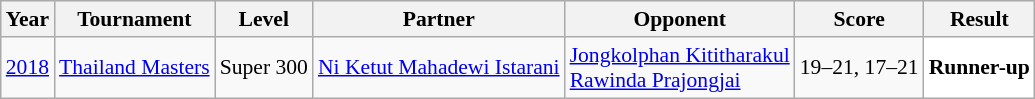<table class="sortable wikitable" style="font-size: 90%">
<tr>
<th>Year</th>
<th>Tournament</th>
<th>Level</th>
<th>Partner</th>
<th>Opponent</th>
<th>Score</th>
<th>Result</th>
</tr>
<tr>
<td align="center"><a href='#'>2018</a></td>
<td align="left"><a href='#'>Thailand Masters</a></td>
<td align="left">Super 300</td>
<td align="left"> <a href='#'>Ni Ketut Mahadewi Istarani</a></td>
<td align="left"> <a href='#'>Jongkolphan Kititharakul</a><br> <a href='#'>Rawinda Prajongjai</a></td>
<td align="left">19–21, 17–21</td>
<td style="text-align:left; background:white"> <strong>Runner-up</strong></td>
</tr>
</table>
